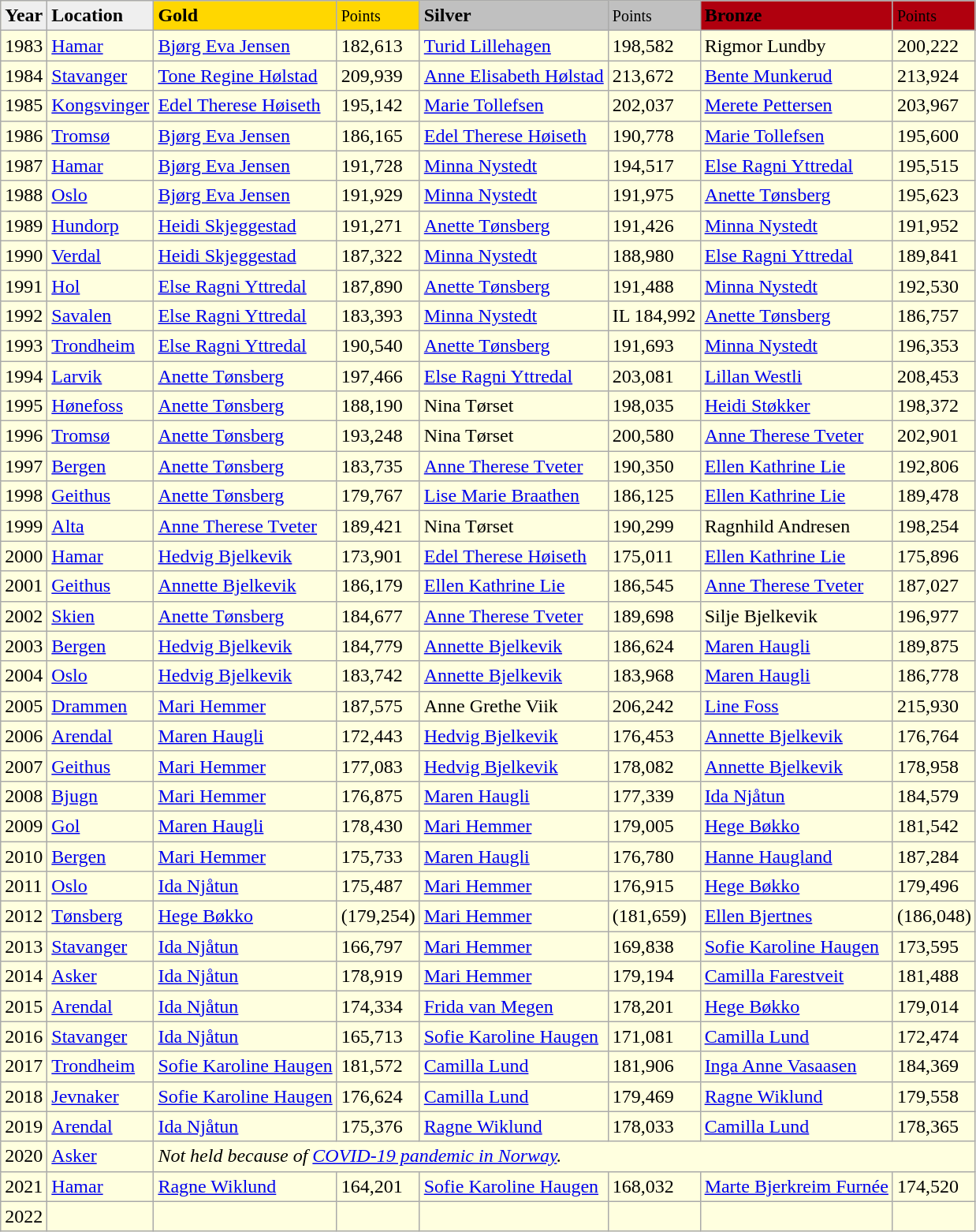<table class="wikitable" style="background-color:#ffffdf">
<tr align="left" bgcolor="#efefef">
<td><strong>Year</strong></td>
<td><strong>Location</strong></td>
<td bgcolor=gold><strong>Gold</strong></td>
<td bgcolor=gold><small>Points</small></td>
<td bgcolor=silver><strong>Silver</strong></td>
<td bgcolor=silver><small>Points</small></td>
<td bgcolor=bronze><strong>Bronze</strong></td>
<td bgcolor=bronze><small>Points</small></td>
</tr>
<tr>
<td>1983</td>
<td><a href='#'>Hamar</a></td>
<td><a href='#'>Bjørg Eva Jensen</a></td>
<td>182,613</td>
<td><a href='#'>Turid Lillehagen</a></td>
<td>198,582</td>
<td>Rigmor Lundby</td>
<td>200,222</td>
</tr>
<tr>
<td>1984</td>
<td><a href='#'>Stavanger</a></td>
<td><a href='#'>Tone Regine Hølstad</a></td>
<td>209,939</td>
<td><a href='#'>Anne Elisabeth Hølstad</a></td>
<td>213,672</td>
<td><a href='#'>Bente Munkerud</a></td>
<td>213,924</td>
</tr>
<tr>
<td>1985</td>
<td><a href='#'>Kongsvinger</a></td>
<td><a href='#'>Edel Therese Høiseth</a></td>
<td>195,142</td>
<td><a href='#'>Marie Tollefsen</a></td>
<td>202,037</td>
<td><a href='#'>Merete Pettersen</a></td>
<td>203,967</td>
</tr>
<tr>
<td>1986</td>
<td><a href='#'>Tromsø</a></td>
<td><a href='#'>Bjørg Eva Jensen</a></td>
<td>186,165</td>
<td><a href='#'>Edel Therese Høiseth</a></td>
<td>190,778</td>
<td><a href='#'>Marie Tollefsen</a></td>
<td>195,600</td>
</tr>
<tr>
<td>1987</td>
<td><a href='#'>Hamar</a></td>
<td><a href='#'>Bjørg Eva Jensen</a></td>
<td>191,728</td>
<td><a href='#'>Minna Nystedt</a></td>
<td>194,517</td>
<td><a href='#'>Else Ragni Yttredal</a></td>
<td>195,515</td>
</tr>
<tr>
<td>1988</td>
<td><a href='#'>Oslo</a></td>
<td><a href='#'>Bjørg Eva Jensen</a></td>
<td>191,929</td>
<td><a href='#'>Minna Nystedt</a></td>
<td>191,975</td>
<td><a href='#'>Anette Tønsberg</a></td>
<td>195,623</td>
</tr>
<tr>
<td>1989</td>
<td><a href='#'>Hundorp</a></td>
<td><a href='#'>Heidi Skjeggestad</a></td>
<td>191,271</td>
<td><a href='#'>Anette Tønsberg</a></td>
<td>191,426</td>
<td><a href='#'>Minna Nystedt</a></td>
<td>191,952</td>
</tr>
<tr>
<td>1990</td>
<td><a href='#'>Verdal</a></td>
<td><a href='#'>Heidi Skjeggestad</a></td>
<td>187,322</td>
<td><a href='#'>Minna Nystedt</a></td>
<td>188,980</td>
<td><a href='#'>Else Ragni Yttredal</a></td>
<td>189,841</td>
</tr>
<tr>
<td>1991</td>
<td><a href='#'>Hol</a></td>
<td><a href='#'>Else Ragni Yttredal</a></td>
<td>187,890</td>
<td><a href='#'>Anette Tønsberg</a></td>
<td>191,488</td>
<td><a href='#'>Minna Nystedt</a></td>
<td>192,530</td>
</tr>
<tr>
<td>1992</td>
<td><a href='#'>Savalen</a></td>
<td><a href='#'>Else Ragni Yttredal</a></td>
<td>183,393</td>
<td><a href='#'>Minna Nystedt</a></td>
<td>IL 184,992</td>
<td><a href='#'>Anette Tønsberg</a></td>
<td>186,757</td>
</tr>
<tr>
<td>1993</td>
<td><a href='#'>Trondheim</a></td>
<td><a href='#'>Else Ragni Yttredal</a></td>
<td>190,540</td>
<td><a href='#'>Anette Tønsberg</a></td>
<td>191,693</td>
<td><a href='#'>Minna Nystedt</a></td>
<td>196,353</td>
</tr>
<tr>
<td>1994</td>
<td><a href='#'>Larvik</a></td>
<td><a href='#'>Anette Tønsberg</a></td>
<td>197,466</td>
<td><a href='#'>Else Ragni Yttredal</a></td>
<td>203,081</td>
<td><a href='#'>Lillan Westli</a></td>
<td>208,453</td>
</tr>
<tr>
<td>1995</td>
<td><a href='#'>Hønefoss</a></td>
<td><a href='#'>Anette Tønsberg</a></td>
<td>188,190</td>
<td>Nina Tørset</td>
<td>198,035</td>
<td><a href='#'>Heidi Støkker</a></td>
<td>198,372</td>
</tr>
<tr>
<td>1996</td>
<td><a href='#'>Tromsø</a></td>
<td><a href='#'>Anette Tønsberg</a></td>
<td>193,248</td>
<td>Nina Tørset</td>
<td>200,580</td>
<td><a href='#'>Anne Therese Tveter</a></td>
<td>202,901</td>
</tr>
<tr>
<td>1997</td>
<td><a href='#'>Bergen</a></td>
<td><a href='#'>Anette Tønsberg</a></td>
<td>183,735</td>
<td><a href='#'>Anne Therese Tveter</a></td>
<td>190,350</td>
<td><a href='#'>Ellen Kathrine Lie</a></td>
<td>192,806</td>
</tr>
<tr>
<td>1998</td>
<td><a href='#'>Geithus</a></td>
<td><a href='#'>Anette Tønsberg</a></td>
<td>179,767</td>
<td><a href='#'>Lise Marie Braathen</a></td>
<td>186,125</td>
<td><a href='#'>Ellen Kathrine Lie</a></td>
<td>189,478</td>
</tr>
<tr>
<td>1999</td>
<td><a href='#'>Alta</a></td>
<td><a href='#'>Anne Therese Tveter</a></td>
<td>189,421</td>
<td>Nina Tørset</td>
<td>190,299</td>
<td>Ragnhild Andresen</td>
<td>198,254</td>
</tr>
<tr>
<td>2000</td>
<td><a href='#'>Hamar</a></td>
<td><a href='#'>Hedvig Bjelkevik</a></td>
<td>173,901</td>
<td><a href='#'>Edel Therese Høiseth</a></td>
<td>175,011</td>
<td><a href='#'>Ellen Kathrine Lie</a></td>
<td>175,896</td>
</tr>
<tr>
<td>2001</td>
<td><a href='#'>Geithus</a></td>
<td><a href='#'>Annette Bjelkevik</a></td>
<td>186,179</td>
<td><a href='#'>Ellen Kathrine Lie</a></td>
<td>186,545</td>
<td><a href='#'>Anne Therese Tveter</a></td>
<td>187,027</td>
</tr>
<tr>
<td>2002</td>
<td><a href='#'>Skien</a></td>
<td><a href='#'>Anette Tønsberg</a></td>
<td>184,677</td>
<td><a href='#'>Anne Therese Tveter</a></td>
<td>189,698</td>
<td>Silje Bjelkevik</td>
<td>196,977</td>
</tr>
<tr>
<td>2003</td>
<td><a href='#'>Bergen</a></td>
<td><a href='#'>Hedvig Bjelkevik</a></td>
<td>184,779</td>
<td><a href='#'>Annette Bjelkevik</a></td>
<td>186,624</td>
<td><a href='#'>Maren Haugli</a></td>
<td>189,875</td>
</tr>
<tr>
<td>2004</td>
<td><a href='#'>Oslo</a></td>
<td><a href='#'>Hedvig Bjelkevik</a></td>
<td>183,742</td>
<td><a href='#'>Annette Bjelkevik</a></td>
<td>183,968</td>
<td><a href='#'>Maren Haugli</a></td>
<td>186,778</td>
</tr>
<tr>
<td>2005</td>
<td><a href='#'>Drammen</a></td>
<td><a href='#'>Mari Hemmer</a></td>
<td>187,575</td>
<td>Anne Grethe Viik</td>
<td>206,242</td>
<td><a href='#'>Line Foss</a></td>
<td>215,930</td>
</tr>
<tr>
<td>2006</td>
<td><a href='#'>Arendal</a></td>
<td><a href='#'>Maren Haugli</a></td>
<td>172,443</td>
<td><a href='#'>Hedvig Bjelkevik</a></td>
<td>176,453</td>
<td><a href='#'>Annette Bjelkevik</a></td>
<td>176,764</td>
</tr>
<tr>
<td>2007</td>
<td><a href='#'>Geithus</a></td>
<td><a href='#'>Mari Hemmer</a></td>
<td>177,083</td>
<td><a href='#'>Hedvig Bjelkevik</a></td>
<td>178,082</td>
<td><a href='#'>Annette Bjelkevik</a></td>
<td>178,958</td>
</tr>
<tr>
<td>2008</td>
<td><a href='#'>Bjugn</a></td>
<td><a href='#'>Mari Hemmer</a></td>
<td>176,875</td>
<td><a href='#'>Maren Haugli</a></td>
<td>177,339</td>
<td><a href='#'>Ida Njåtun</a></td>
<td>184,579</td>
</tr>
<tr>
<td>2009</td>
<td><a href='#'>Gol</a></td>
<td><a href='#'>Maren Haugli</a></td>
<td>178,430</td>
<td><a href='#'>Mari Hemmer</a></td>
<td>179,005</td>
<td><a href='#'>Hege Bøkko</a></td>
<td>181,542</td>
</tr>
<tr>
<td>2010</td>
<td><a href='#'>Bergen</a></td>
<td><a href='#'>Mari Hemmer</a></td>
<td>175,733</td>
<td><a href='#'>Maren Haugli</a></td>
<td>176,780</td>
<td><a href='#'>Hanne Haugland</a></td>
<td>187,284</td>
</tr>
<tr>
<td>2011</td>
<td><a href='#'>Oslo</a></td>
<td><a href='#'>Ida Njåtun</a></td>
<td>175,487</td>
<td><a href='#'>Mari Hemmer</a></td>
<td>176,915</td>
<td><a href='#'>Hege Bøkko</a></td>
<td>179,496</td>
</tr>
<tr>
<td>2012</td>
<td><a href='#'>Tønsberg</a></td>
<td><a href='#'>Hege Bøkko</a></td>
<td>(179,254)</td>
<td><a href='#'>Mari Hemmer</a></td>
<td>(181,659)</td>
<td><a href='#'>Ellen Bjertnes</a></td>
<td>(186,048)</td>
</tr>
<tr>
<td>2013</td>
<td><a href='#'>Stavanger</a></td>
<td><a href='#'>Ida Njåtun</a></td>
<td>166,797</td>
<td><a href='#'>Mari Hemmer</a></td>
<td>169,838</td>
<td><a href='#'>Sofie Karoline Haugen</a></td>
<td>173,595</td>
</tr>
<tr>
<td>2014</td>
<td><a href='#'>Asker</a></td>
<td><a href='#'>Ida Njåtun</a></td>
<td>178,919</td>
<td><a href='#'>Mari Hemmer</a></td>
<td>179,194</td>
<td><a href='#'>Camilla Farestveit</a></td>
<td>181,488</td>
</tr>
<tr>
<td>2015</td>
<td><a href='#'>Arendal</a></td>
<td><a href='#'>Ida Njåtun</a></td>
<td>174,334</td>
<td><a href='#'>Frida van Megen</a></td>
<td>178,201</td>
<td><a href='#'>Hege Bøkko</a></td>
<td>179,014</td>
</tr>
<tr>
<td>2016</td>
<td><a href='#'>Stavanger</a></td>
<td><a href='#'>Ida Njåtun</a></td>
<td>165,713</td>
<td><a href='#'>Sofie Karoline Haugen</a></td>
<td>171,081</td>
<td><a href='#'>Camilla Lund</a></td>
<td>172,474</td>
</tr>
<tr>
<td>2017</td>
<td><a href='#'>Trondheim</a></td>
<td><a href='#'>Sofie Karoline Haugen</a></td>
<td>181,572</td>
<td><a href='#'>Camilla Lund</a></td>
<td>181,906</td>
<td><a href='#'>Inga Anne Vasaasen</a></td>
<td>184,369</td>
</tr>
<tr>
<td>2018</td>
<td><a href='#'>Jevnaker</a></td>
<td><a href='#'>Sofie Karoline Haugen</a></td>
<td>176,624</td>
<td><a href='#'>Camilla Lund</a></td>
<td>179,469</td>
<td><a href='#'>Ragne Wiklund</a></td>
<td>179,558</td>
</tr>
<tr>
<td>2019</td>
<td><a href='#'>Arendal</a></td>
<td><a href='#'>Ida Njåtun</a></td>
<td>175,376</td>
<td><a href='#'>Ragne Wiklund</a></td>
<td>178,033</td>
<td><a href='#'>Camilla Lund</a></td>
<td>178,365</td>
</tr>
<tr>
<td>2020</td>
<td><a href='#'>Asker</a></td>
<td colspan="6"><em>Not held because of <a href='#'>COVID-19 pandemic in Norway</a>.</em></td>
</tr>
<tr>
<td>2021</td>
<td><a href='#'>Hamar</a></td>
<td><a href='#'>Ragne Wiklund</a></td>
<td>164,201</td>
<td><a href='#'>Sofie Karoline Haugen</a></td>
<td>168,032</td>
<td><a href='#'>Marte Bjerkreim Furnée</a></td>
<td>174,520</td>
</tr>
<tr>
<td>2022</td>
<td></td>
<td></td>
<td></td>
<td></td>
<td></td>
<td></td>
<td></td>
</tr>
</table>
